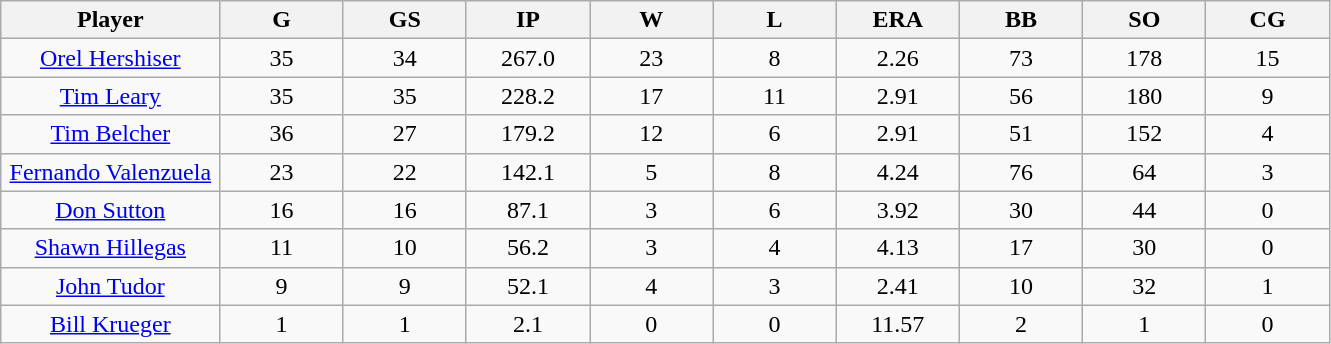<table class="wikitable sortable">
<tr>
<th bgcolor="#DDDDFF" width="16%">Player</th>
<th bgcolor="#DDDDFF" width="9%">G</th>
<th bgcolor="#DDDDFF" width="9%">GS</th>
<th bgcolor="#DDDDFF" width="9%">IP</th>
<th bgcolor="#DDDDFF" width="9%">W</th>
<th bgcolor="#DDDDFF" width="9%">L</th>
<th bgcolor="#DDDDFF" width="9%">ERA</th>
<th bgcolor="#DDDDFF" width="9%">BB</th>
<th bgcolor="#DDDDFF" width="9%">SO</th>
<th bgcolor="#DDDDFF" width="9%">CG</th>
</tr>
<tr align="center">
<td><a href='#'>Orel Hershiser</a></td>
<td>35</td>
<td>34</td>
<td>267.0</td>
<td>23</td>
<td>8</td>
<td>2.26</td>
<td>73</td>
<td>178</td>
<td>15</td>
</tr>
<tr align="center">
<td><a href='#'>Tim Leary</a></td>
<td>35</td>
<td>35</td>
<td>228.2</td>
<td>17</td>
<td>11</td>
<td>2.91</td>
<td>56</td>
<td>180</td>
<td>9</td>
</tr>
<tr align="center">
<td><a href='#'>Tim Belcher</a></td>
<td>36</td>
<td>27</td>
<td>179.2</td>
<td>12</td>
<td>6</td>
<td>2.91</td>
<td>51</td>
<td>152</td>
<td>4</td>
</tr>
<tr align="center">
<td><a href='#'>Fernando Valenzuela</a></td>
<td>23</td>
<td>22</td>
<td>142.1</td>
<td>5</td>
<td>8</td>
<td>4.24</td>
<td>76</td>
<td>64</td>
<td>3</td>
</tr>
<tr align="center">
<td><a href='#'>Don Sutton</a></td>
<td>16</td>
<td>16</td>
<td>87.1</td>
<td>3</td>
<td>6</td>
<td>3.92</td>
<td>30</td>
<td>44</td>
<td>0</td>
</tr>
<tr align="center">
<td><a href='#'>Shawn Hillegas</a></td>
<td>11</td>
<td>10</td>
<td>56.2</td>
<td>3</td>
<td>4</td>
<td>4.13</td>
<td>17</td>
<td>30</td>
<td>0</td>
</tr>
<tr align="center">
<td><a href='#'>John Tudor</a></td>
<td>9</td>
<td>9</td>
<td>52.1</td>
<td>4</td>
<td>3</td>
<td>2.41</td>
<td>10</td>
<td>32</td>
<td>1</td>
</tr>
<tr align="center">
<td><a href='#'>Bill Krueger</a></td>
<td>1</td>
<td>1</td>
<td>2.1</td>
<td>0</td>
<td>0</td>
<td>11.57</td>
<td>2</td>
<td>1</td>
<td>0</td>
</tr>
</table>
